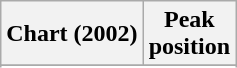<table class="wikitable sortable plainrowheaders">
<tr>
<th>Chart (2002)</th>
<th>Peak <br> position</th>
</tr>
<tr>
</tr>
<tr>
</tr>
</table>
